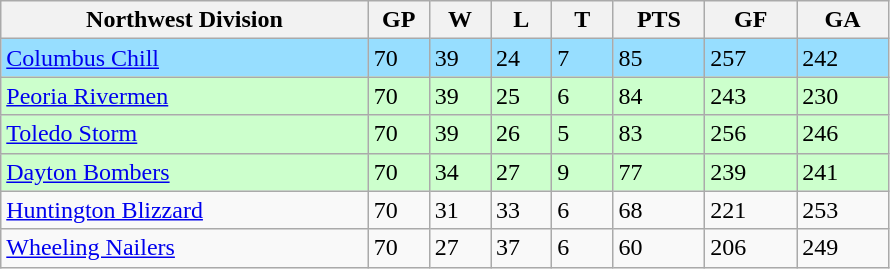<table class="wikitable">
<tr>
<th bgcolor="#DDDDFF" width="30%">Northwest Division</th>
<th bgcolor="#DDDDFF" width="5%">GP</th>
<th bgcolor="#DDDDFF" width="5%">W</th>
<th bgcolor="#DDDDFF" width="5%">L</th>
<th bgcolor="#DDDDFF" width="5%">T</th>
<th bgcolor="#DDDDFF" width="7.5%">PTS</th>
<th bgcolor="#DDDDFF" width="7.5%">GF</th>
<th bgcolor="#DDDDFF" width="7.5%">GA</th>
</tr>
<tr bgcolor="#97DEFF">
<td><a href='#'>Columbus Chill</a></td>
<td>70</td>
<td>39</td>
<td>24</td>
<td>7</td>
<td>85</td>
<td>257</td>
<td>242</td>
</tr>
<tr bgcolor="#ccffcc">
<td><a href='#'>Peoria Rivermen</a></td>
<td>70</td>
<td>39</td>
<td>25</td>
<td>6</td>
<td>84</td>
<td>243</td>
<td>230</td>
</tr>
<tr bgcolor="#ccffcc">
<td><a href='#'>Toledo Storm</a></td>
<td>70</td>
<td>39</td>
<td>26</td>
<td>5</td>
<td>83</td>
<td>256</td>
<td>246</td>
</tr>
<tr bgcolor="#ccffcc">
<td><a href='#'>Dayton Bombers</a></td>
<td>70</td>
<td>34</td>
<td>27</td>
<td>9</td>
<td>77</td>
<td>239</td>
<td>241</td>
</tr>
<tr>
<td><a href='#'>Huntington Blizzard</a></td>
<td>70</td>
<td>31</td>
<td>33</td>
<td>6</td>
<td>68</td>
<td>221</td>
<td>253</td>
</tr>
<tr>
<td><a href='#'>Wheeling Nailers</a></td>
<td>70</td>
<td>27</td>
<td>37</td>
<td>6</td>
<td>60</td>
<td>206</td>
<td>249</td>
</tr>
</table>
